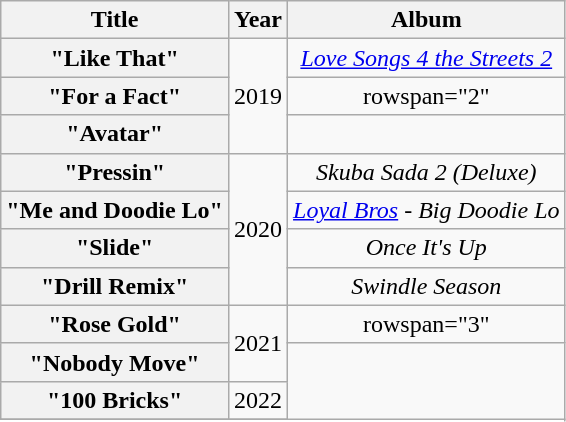<table class="wikitable plainrowheaders" style="text-align:center;">
<tr>
<th scope="col">Title</th>
<th scope="col">Year</th>
<th scope="col">Album</th>
</tr>
<tr>
<th scope="row">"Like That"<br></th>
<td rowspan="3">2019</td>
<td><em><a href='#'>Love Songs 4 the Streets 2</a></em></td>
</tr>
<tr>
<th scope="row">"For a Fact"<br></th>
<td>rowspan="2" </td>
</tr>
<tr>
<th scope="row">"Avatar"<br></th>
</tr>
<tr>
<th scope="row">"Pressin"<br></th>
<td rowspan="4">2020</td>
<td><em>Skuba Sada 2 (Deluxe)</em></td>
</tr>
<tr>
<th scope="row">"Me and Doodie Lo"<br></th>
<td><em><a href='#'>Loyal Bros</a> - Big Doodie Lo</em></td>
</tr>
<tr>
<th scope="row">"Slide"<br></th>
<td><em>Once It's Up</em></td>
</tr>
<tr>
<th scope="row">"Drill Remix"<br></th>
<td><em>Swindle Season</em></td>
</tr>
<tr>
<th scope="row">"Rose Gold"<br></th>
<td rowspan="2">2021</td>
<td>rowspan="3" </td>
</tr>
<tr>
<th scope="row">"Nobody Move"<br></th>
</tr>
<tr>
<th scope="row">"100 Bricks"<br></th>
<td>2022</td>
</tr>
<tr>
</tr>
</table>
